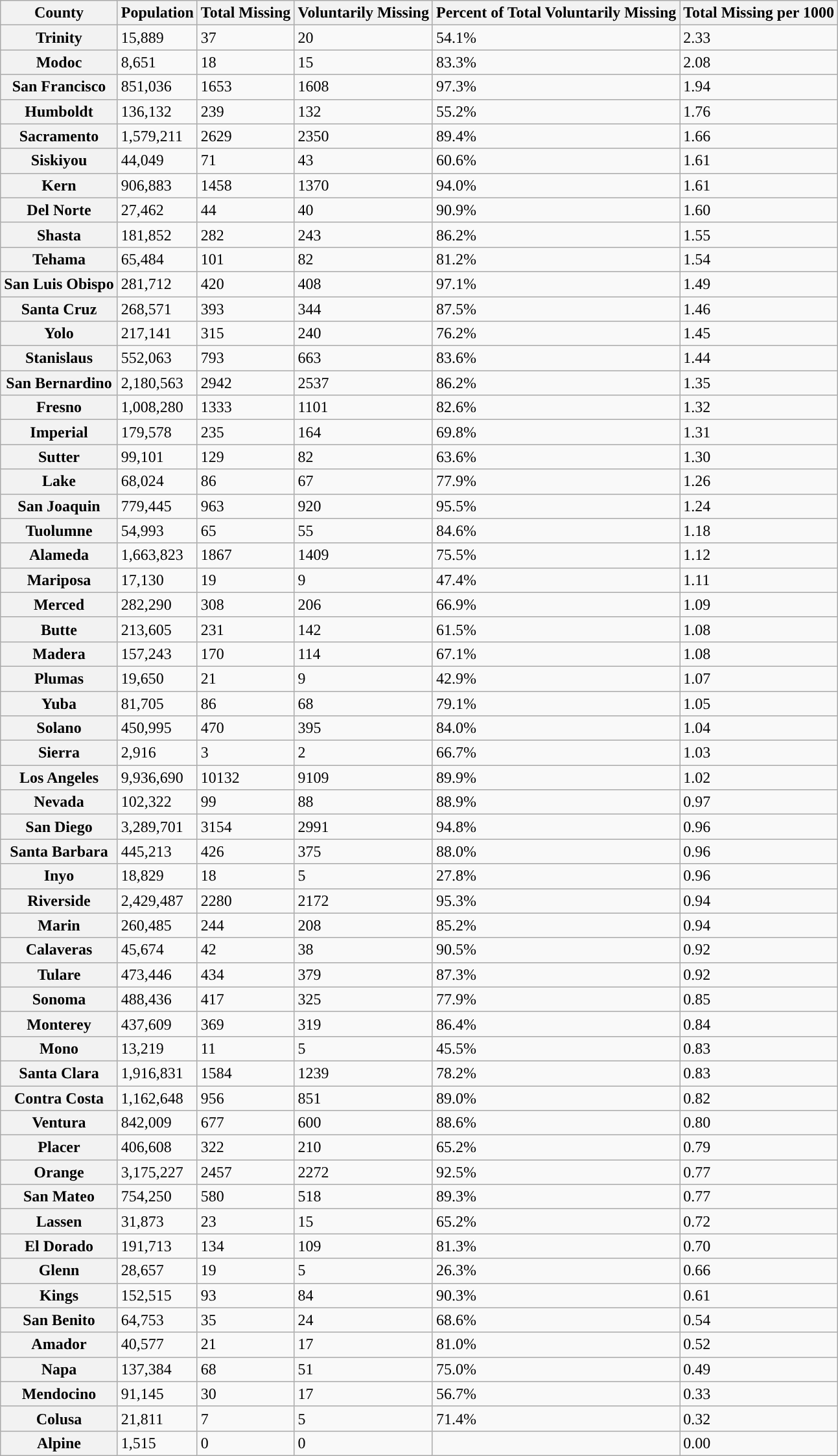<table class="wikitable collapsible collapsed sortable”">
<tr>
<th>County</th>
<th>Population </th>
<th>Total Missing </th>
<th>Voluntarily Missing </th>
<th>Percent of Total Voluntarily Missing</th>
<th>Total Missing per 1000</th>
</tr>
<tr>
<th>Trinity</th>
<td>15,889</td>
<td>37</td>
<td>20</td>
<td>54.1%</td>
<td>2.33</td>
</tr>
<tr>
<th>Modoc</th>
<td>8,651</td>
<td>18</td>
<td>15</td>
<td>83.3%</td>
<td>2.08</td>
</tr>
<tr>
<th>San Francisco</th>
<td>851,036</td>
<td>1653</td>
<td>1608</td>
<td>97.3%</td>
<td>1.94</td>
</tr>
<tr>
<th>Humboldt</th>
<td>136,132</td>
<td>239</td>
<td>132</td>
<td>55.2%</td>
<td>1.76</td>
</tr>
<tr>
<th>Sacramento</th>
<td>1,579,211</td>
<td>2629</td>
<td>2350</td>
<td>89.4%</td>
<td>1.66</td>
</tr>
<tr>
<th>Siskiyou</th>
<td>44,049</td>
<td>71</td>
<td>43</td>
<td>60.6%</td>
<td>1.61</td>
</tr>
<tr>
<th>Kern</th>
<td>906,883</td>
<td>1458</td>
<td>1370</td>
<td>94.0%</td>
<td>1.61</td>
</tr>
<tr>
<th>Del Norte</th>
<td>27,462</td>
<td>44</td>
<td>40</td>
<td>90.9%</td>
<td>1.60</td>
</tr>
<tr>
<th>Shasta</th>
<td>181,852</td>
<td>282</td>
<td>243</td>
<td>86.2%</td>
<td>1.55</td>
</tr>
<tr>
<th>Tehama</th>
<td>65,484</td>
<td>101</td>
<td>82</td>
<td>81.2%</td>
<td>1.54</td>
</tr>
<tr>
<th>San Luis Obispo</th>
<td>281,712</td>
<td>420</td>
<td>408</td>
<td>97.1%</td>
<td>1.49</td>
</tr>
<tr>
<th>Santa Cruz</th>
<td>268,571</td>
<td>393</td>
<td>344</td>
<td>87.5%</td>
<td>1.46</td>
</tr>
<tr>
<th>Yolo</th>
<td>217,141</td>
<td>315</td>
<td>240</td>
<td>76.2%</td>
<td>1.45</td>
</tr>
<tr>
<th>Stanislaus</th>
<td>552,063</td>
<td>793</td>
<td>663</td>
<td>83.6%</td>
<td>1.44</td>
</tr>
<tr>
<th>San Bernardino</th>
<td>2,180,563</td>
<td>2942</td>
<td>2537</td>
<td>86.2%</td>
<td>1.35</td>
</tr>
<tr>
<th>Fresno</th>
<td>1,008,280</td>
<td>1333</td>
<td>1101</td>
<td>82.6%</td>
<td>1.32</td>
</tr>
<tr>
<th>Imperial</th>
<td>179,578</td>
<td>235</td>
<td>164</td>
<td>69.8%</td>
<td>1.31</td>
</tr>
<tr>
<th>Sutter</th>
<td>99,101</td>
<td>129</td>
<td>82</td>
<td>63.6%</td>
<td>1.30</td>
</tr>
<tr>
<th>Lake</th>
<td>68,024</td>
<td>86</td>
<td>67</td>
<td>77.9%</td>
<td>1.26</td>
</tr>
<tr>
<th>San Joaquin</th>
<td>779,445</td>
<td>963</td>
<td>920</td>
<td>95.5%</td>
<td>1.24</td>
</tr>
<tr>
<th>Tuolumne</th>
<td>54,993</td>
<td>65</td>
<td>55</td>
<td>84.6%</td>
<td>1.18</td>
</tr>
<tr>
<th>Alameda</th>
<td>1,663,823</td>
<td>1867</td>
<td>1409</td>
<td>75.5%</td>
<td>1.12</td>
</tr>
<tr>
<th>Mariposa</th>
<td>17,130</td>
<td>19</td>
<td>9</td>
<td>47.4%</td>
<td>1.11</td>
</tr>
<tr>
<th>Merced</th>
<td>282,290</td>
<td>308</td>
<td>206</td>
<td>66.9%</td>
<td>1.09</td>
</tr>
<tr>
<th>Butte</th>
<td>213,605</td>
<td>231</td>
<td>142</td>
<td>61.5%</td>
<td>1.08</td>
</tr>
<tr>
<th>Madera</th>
<td>157,243</td>
<td>170</td>
<td>114</td>
<td>67.1%</td>
<td>1.08</td>
</tr>
<tr>
<th>Plumas</th>
<td>19,650</td>
<td>21</td>
<td>9</td>
<td>42.9%</td>
<td>1.07</td>
</tr>
<tr>
<th>Yuba</th>
<td>81,705</td>
<td>86</td>
<td>68</td>
<td>79.1%</td>
<td>1.05</td>
</tr>
<tr>
<th>Solano</th>
<td>450,995</td>
<td>470</td>
<td>395</td>
<td>84.0%</td>
<td>1.04</td>
</tr>
<tr>
<th>Sierra</th>
<td>2,916</td>
<td>3</td>
<td>2</td>
<td>66.7%</td>
<td>1.03</td>
</tr>
<tr>
<th>Los Angeles</th>
<td>9,936,690</td>
<td>10132</td>
<td>9109</td>
<td>89.9%</td>
<td>1.02</td>
</tr>
<tr>
<th>Nevada</th>
<td>102,322</td>
<td>99</td>
<td>88</td>
<td>88.9%</td>
<td>0.97</td>
</tr>
<tr>
<th>San Diego</th>
<td>3,289,701</td>
<td>3154</td>
<td>2991</td>
<td>94.8%</td>
<td>0.96</td>
</tr>
<tr>
<th>Santa Barbara</th>
<td>445,213</td>
<td>426</td>
<td>375</td>
<td>88.0%</td>
<td>0.96</td>
</tr>
<tr>
<th>Inyo</th>
<td>18,829</td>
<td>18</td>
<td>5</td>
<td>27.8%</td>
<td>0.96</td>
</tr>
<tr>
<th>Riverside</th>
<td>2,429,487</td>
<td>2280</td>
<td>2172</td>
<td>95.3%</td>
<td>0.94</td>
</tr>
<tr>
<th>Marin</th>
<td>260,485</td>
<td>244</td>
<td>208</td>
<td>85.2%</td>
<td>0.94</td>
</tr>
<tr>
<th>Calaveras</th>
<td>45,674</td>
<td>42</td>
<td>38</td>
<td>90.5%</td>
<td>0.92</td>
</tr>
<tr>
<th>Tulare</th>
<td>473,446</td>
<td>434</td>
<td>379</td>
<td>87.3%</td>
<td>0.92</td>
</tr>
<tr>
<th>Sonoma</th>
<td>488,436</td>
<td>417</td>
<td>325</td>
<td>77.9%</td>
<td>0.85</td>
</tr>
<tr>
<th>Monterey</th>
<td>437,609</td>
<td>369</td>
<td>319</td>
<td>86.4%</td>
<td>0.84</td>
</tr>
<tr>
<th>Mono</th>
<td>13,219</td>
<td>11</td>
<td>5</td>
<td>45.5%</td>
<td>0.83</td>
</tr>
<tr>
<th>Santa Clara</th>
<td>1,916,831</td>
<td>1584</td>
<td>1239</td>
<td>78.2%</td>
<td>0.83</td>
</tr>
<tr>
<th>Contra Costa</th>
<td>1,162,648</td>
<td>956</td>
<td>851</td>
<td>89.0%</td>
<td>0.82</td>
</tr>
<tr>
<th>Ventura</th>
<td>842,009</td>
<td>677</td>
<td>600</td>
<td>88.6%</td>
<td>0.80</td>
</tr>
<tr>
<th>Placer</th>
<td>406,608</td>
<td>322</td>
<td>210</td>
<td>65.2%</td>
<td>0.79</td>
</tr>
<tr>
<th>Orange</th>
<td>3,175,227</td>
<td>2457</td>
<td>2272</td>
<td>92.5%</td>
<td>0.77</td>
</tr>
<tr>
<th>San Mateo</th>
<td>754,250</td>
<td>580</td>
<td>518</td>
<td>89.3%</td>
<td>0.77</td>
</tr>
<tr>
<th>Lassen</th>
<td>31,873</td>
<td>23</td>
<td>15</td>
<td>65.2%</td>
<td>0.72</td>
</tr>
<tr>
<th>El Dorado</th>
<td>191,713</td>
<td>134</td>
<td>109</td>
<td>81.3%</td>
<td>0.70</td>
</tr>
<tr>
<th>Glenn</th>
<td>28,657</td>
<td>19</td>
<td>5</td>
<td>26.3%</td>
<td>0.66</td>
</tr>
<tr>
<th>Kings</th>
<td>152,515</td>
<td>93</td>
<td>84</td>
<td>90.3%</td>
<td>0.61</td>
</tr>
<tr>
<th>San Benito</th>
<td>64,753</td>
<td>35</td>
<td>24</td>
<td>68.6%</td>
<td>0.54</td>
</tr>
<tr>
<th>Amador</th>
<td>40,577</td>
<td>21</td>
<td>17</td>
<td>81.0%</td>
<td>0.52</td>
</tr>
<tr>
<th>Napa</th>
<td>137,384</td>
<td>68</td>
<td>51</td>
<td>75.0%</td>
<td>0.49</td>
</tr>
<tr>
<th>Mendocino</th>
<td>91,145</td>
<td>30</td>
<td>17</td>
<td>56.7%</td>
<td>0.33</td>
</tr>
<tr>
<th>Colusa</th>
<td>21,811</td>
<td>7</td>
<td>5</td>
<td>71.4%</td>
<td>0.32</td>
</tr>
<tr>
<th>Alpine</th>
<td>1,515</td>
<td>0</td>
<td>0</td>
<td></td>
<td>0.00</td>
</tr>
</table>
